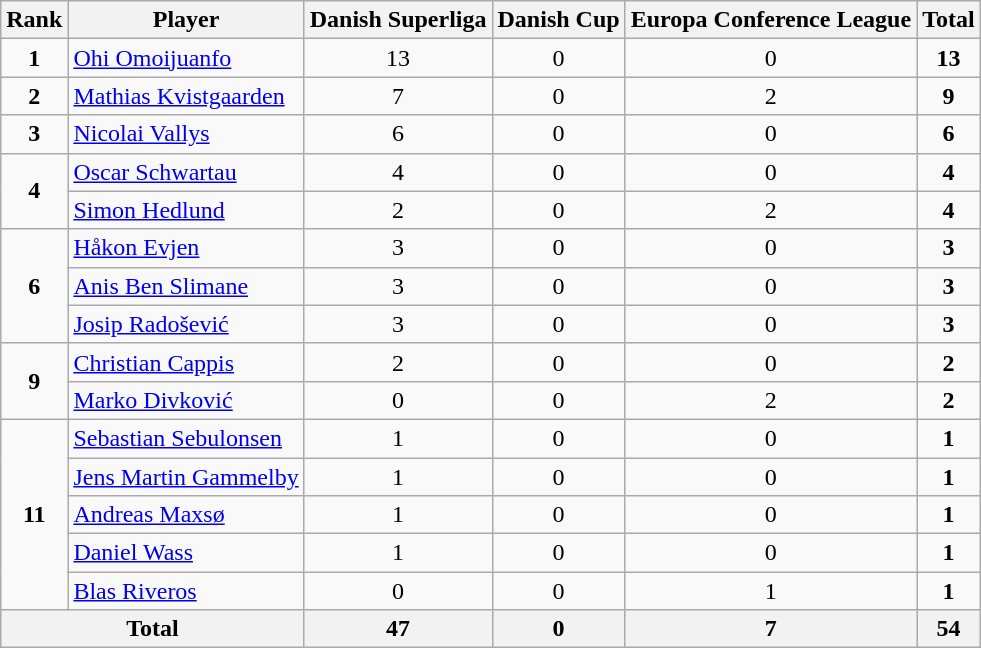<table class="wikitable" style="text-align:center;">
<tr>
<th>Rank</th>
<th>Player</th>
<th>Danish Superliga</th>
<th>Danish Cup</th>
<th>Europa Conference League</th>
<th>Total</th>
</tr>
<tr>
<td><strong>1</strong></td>
<td align=left> <a href='#'>Ohi Omoijuanfo</a></td>
<td>13</td>
<td>0</td>
<td>0</td>
<td><strong>13</strong></td>
</tr>
<tr>
<td><strong>2</strong></td>
<td align=left> <a href='#'>Mathias Kvistgaarden</a></td>
<td>7</td>
<td>0</td>
<td>2</td>
<td><strong>9</strong></td>
</tr>
<tr>
<td><strong>3</strong></td>
<td align=left> <a href='#'>Nicolai Vallys</a></td>
<td>6</td>
<td>0</td>
<td>0</td>
<td><strong>6</strong></td>
</tr>
<tr>
<td rowspan="2"><strong>4</strong></td>
<td align=left> <a href='#'>Oscar Schwartau</a></td>
<td>4</td>
<td>0</td>
<td>0</td>
<td><strong>4</strong></td>
</tr>
<tr>
<td align=left> <a href='#'>Simon Hedlund</a></td>
<td>2</td>
<td>0</td>
<td>2</td>
<td><strong>4</strong></td>
</tr>
<tr>
<td rowspan="3"><strong>6</strong></td>
<td align=left> <a href='#'>Håkon Evjen</a></td>
<td>3</td>
<td>0</td>
<td>0</td>
<td><strong>3</strong></td>
</tr>
<tr>
<td align=left> <a href='#'>Anis Ben Slimane</a></td>
<td>3</td>
<td>0</td>
<td>0</td>
<td><strong>3</strong></td>
</tr>
<tr>
<td align=left> <a href='#'>Josip Radošević</a></td>
<td>3</td>
<td>0</td>
<td>0</td>
<td><strong>3</strong></td>
</tr>
<tr>
<td rowspan="2"><strong>9</strong></td>
<td align=left> <a href='#'>Christian Cappis</a></td>
<td>2</td>
<td>0</td>
<td>0</td>
<td><strong>2</strong></td>
</tr>
<tr>
<td align=left> <a href='#'>Marko Divković</a></td>
<td>0</td>
<td>0</td>
<td>2</td>
<td><strong>2</strong></td>
</tr>
<tr>
<td rowspan="5"><strong>11</strong></td>
<td align=left> <a href='#'>Sebastian Sebulonsen</a></td>
<td>1</td>
<td>0</td>
<td>0</td>
<td><strong>1</strong></td>
</tr>
<tr>
<td align=left> <a href='#'>Jens Martin Gammelby</a></td>
<td>1</td>
<td>0</td>
<td>0</td>
<td><strong>1</strong></td>
</tr>
<tr>
<td align=left> <a href='#'>Andreas Maxsø</a></td>
<td>1</td>
<td>0</td>
<td>0</td>
<td><strong>1</strong></td>
</tr>
<tr>
<td align=left> <a href='#'>Daniel Wass</a></td>
<td>1</td>
<td>0</td>
<td>0</td>
<td><strong>1</strong></td>
</tr>
<tr>
<td align=left> <a href='#'>Blas Riveros</a></td>
<td>0</td>
<td>0</td>
<td>1</td>
<td><strong>1</strong></td>
</tr>
<tr>
<th colspan=2>Total</th>
<th>47</th>
<th>0</th>
<th>7</th>
<th>54</th>
</tr>
</table>
